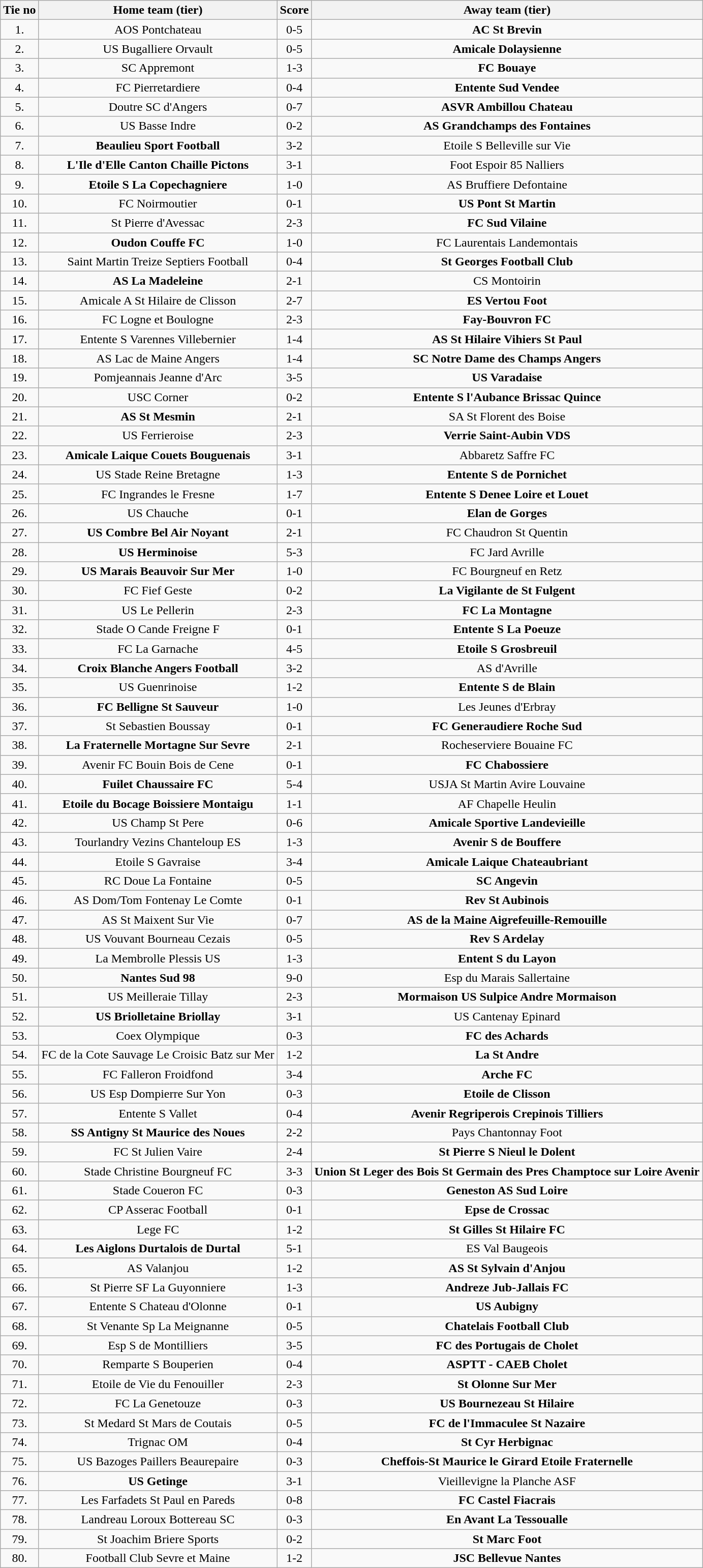<table class="wikitable" style="text-align: center">
<tr>
<th>Tie no</th>
<th>Home team (tier)</th>
<th>Score</th>
<th>Away team (tier)</th>
</tr>
<tr>
<td>1.</td>
<td>AOS Pontchateau</td>
<td>0-5</td>
<td><strong>AC St Brevin</strong></td>
</tr>
<tr>
<td>2.</td>
<td>US Bugalliere Orvault</td>
<td>0-5</td>
<td><strong>Amicale Dolaysienne</strong></td>
</tr>
<tr>
<td>3.</td>
<td>SC Appremont</td>
<td>1-3</td>
<td><strong>FC Bouaye</strong></td>
</tr>
<tr>
<td>4.</td>
<td>FC Pierretardiere</td>
<td>0-4</td>
<td><strong>Entente Sud Vendee</strong></td>
</tr>
<tr>
<td>5.</td>
<td>Doutre SC d'Angers</td>
<td>0-7</td>
<td><strong>ASVR Ambillou Chateau</strong></td>
</tr>
<tr>
<td>6.</td>
<td>US Basse Indre</td>
<td>0-2</td>
<td><strong>AS Grandchamps des Fontaines</strong></td>
</tr>
<tr>
<td>7.</td>
<td><strong>Beaulieu Sport Football</strong></td>
<td>3-2 </td>
<td>Etoile S Belleville sur Vie</td>
</tr>
<tr>
<td>8.</td>
<td><strong>L'Ile d'Elle Canton Chaille Pictons</strong></td>
<td>3-1 </td>
<td>Foot Espoir 85 Nalliers</td>
</tr>
<tr>
<td>9.</td>
<td><strong>Etoile S La Copechagniere</strong></td>
<td>1-0</td>
<td>AS Bruffiere Defontaine</td>
</tr>
<tr>
<td>10.</td>
<td>FC Noirmoutier</td>
<td>0-1</td>
<td><strong> US Pont St Martin</strong></td>
</tr>
<tr>
<td>11.</td>
<td>St Pierre d'Avessac</td>
<td>2-3 </td>
<td><strong>FC Sud Vilaine</strong></td>
</tr>
<tr>
<td>12.</td>
<td><strong>Oudon Couffe FC</strong></td>
<td>1-0</td>
<td>FC Laurentais Landemontais</td>
</tr>
<tr>
<td>13.</td>
<td>Saint Martin Treize Septiers Football</td>
<td>0-4</td>
<td><strong>St Georges Football Club</strong></td>
</tr>
<tr>
<td>14.</td>
<td><strong>AS La Madeleine</strong></td>
<td>2-1</td>
<td>CS Montoirin</td>
</tr>
<tr>
<td>15.</td>
<td>Amicale A St Hilaire de Clisson</td>
<td>2-7</td>
<td><strong>ES Vertou Foot</strong></td>
</tr>
<tr>
<td>16.</td>
<td>FC Logne et Boulogne</td>
<td>2-3 </td>
<td><strong>Fay-Bouvron FC</strong></td>
</tr>
<tr>
<td>17.</td>
<td>Entente S Varennes Villebernier</td>
<td>1-4</td>
<td><strong>AS St Hilaire Vihiers St Paul</strong></td>
</tr>
<tr>
<td>18.</td>
<td>AS Lac de Maine Angers</td>
<td>1-4</td>
<td><strong>SC Notre Dame des Champs Angers</strong></td>
</tr>
<tr>
<td>19.</td>
<td>Pomjeannais Jeanne d'Arc</td>
<td>3-5 </td>
<td><strong>US Varadaise</strong></td>
</tr>
<tr>
<td>20.</td>
<td>USC Corner</td>
<td>0-2</td>
<td><strong>Entente S l'Aubance Brissac Quince</strong></td>
</tr>
<tr>
<td>21.</td>
<td><strong>AS St Mesmin</strong></td>
<td>2-1</td>
<td>SA St Florent des Boise</td>
</tr>
<tr>
<td>22.</td>
<td>US Ferrieroise</td>
<td>2-3</td>
<td><strong>Verrie Saint-Aubin VDS</strong></td>
</tr>
<tr>
<td>23.</td>
<td><strong>Amicale Laique Couets Bouguenais</strong></td>
<td>3-1</td>
<td>Abbaretz Saffre FC</td>
</tr>
<tr>
<td>24.</td>
<td>US Stade Reine Bretagne</td>
<td>1-3</td>
<td><strong>Entente S de Pornichet</strong></td>
</tr>
<tr>
<td>25.</td>
<td>FC Ingrandes le Fresne</td>
<td>1-7</td>
<td><strong>Entente S Denee Loire et Louet</strong></td>
</tr>
<tr>
<td>26.</td>
<td>US Chauche</td>
<td>0-1</td>
<td><strong>Elan de Gorges</strong></td>
</tr>
<tr>
<td>27.</td>
<td><strong>US Combre Bel Air Noyant</strong></td>
<td>2-1</td>
<td>FC Chaudron St Quentin</td>
</tr>
<tr>
<td>28.</td>
<td><strong>US Herminoise</strong></td>
<td>5-3</td>
<td>FC Jard Avrille</td>
</tr>
<tr>
<td>29.</td>
<td><strong>US Marais Beauvoir Sur Mer</strong></td>
<td>1-0</td>
<td>FC Bourgneuf en Retz</td>
</tr>
<tr>
<td>30.</td>
<td>FC Fief Geste</td>
<td>0-2</td>
<td><strong>La Vigilante de St Fulgent</strong></td>
</tr>
<tr>
<td>31.</td>
<td>US Le Pellerin</td>
<td>2-3</td>
<td><strong>FC La Montagne</strong></td>
</tr>
<tr>
<td>32.</td>
<td>Stade O Cande Freigne F</td>
<td>0-1 </td>
<td><strong>Entente S La Poeuze</strong></td>
</tr>
<tr>
<td>33.</td>
<td>FC La Garnache</td>
<td>4-5</td>
<td><strong>Etoile S Grosbreuil</strong></td>
</tr>
<tr>
<td>34.</td>
<td><strong>Croix Blanche Angers Football</strong></td>
<td>3-2</td>
<td>AS d'Avrille</td>
</tr>
<tr>
<td>35.</td>
<td>US Guenrinoise</td>
<td>1-2</td>
<td><strong>Entente S de Blain</strong></td>
</tr>
<tr>
<td>36.</td>
<td><strong>FC Belligne St Sauveur</strong></td>
<td>1-0</td>
<td>Les Jeunes d'Erbray</td>
</tr>
<tr>
<td>37.</td>
<td>St Sebastien Boussay</td>
<td>0-1</td>
<td><strong>FC Generaudiere Roche Sud</strong></td>
</tr>
<tr>
<td>38.</td>
<td><strong>La Fraternelle Mortagne Sur Sevre</strong></td>
<td>2-1</td>
<td>Rocheserviere Bouaine FC</td>
</tr>
<tr>
<td>39.</td>
<td>Avenir FC Bouin Bois de Cene</td>
<td>0-1</td>
<td><strong>FC Chabossiere</strong></td>
</tr>
<tr>
<td>40.</td>
<td><strong>Fuilet Chaussaire FC</strong></td>
<td>5-4</td>
<td>USJA St Martin Avire Louvaine</td>
</tr>
<tr>
<td>41.</td>
<td><strong>Etoile du Bocage Boissiere Montaigu</strong></td>
<td>1-1 </td>
<td>AF Chapelle Heulin</td>
</tr>
<tr>
<td>42.</td>
<td>US Champ St Pere</td>
<td>0-6</td>
<td><strong>Amicale Sportive Landevieille</strong></td>
</tr>
<tr>
<td>43.</td>
<td>Tourlandry Vezins Chanteloup ES</td>
<td>1-3</td>
<td><strong>Avenir S de Bouffere</strong></td>
</tr>
<tr>
<td>44.</td>
<td>Etoile S Gavraise</td>
<td>3-4 </td>
<td><strong>Amicale Laique Chateaubriant</strong></td>
</tr>
<tr ->
<td>45.</td>
<td>RC Doue La Fontaine</td>
<td>0-5</td>
<td><strong>SC Angevin</strong></td>
</tr>
<tr ->
<td>46.</td>
<td>AS Dom/Tom Fontenay Le Comte</td>
<td>0-1</td>
<td><strong>Rev St Aubinois</strong></td>
</tr>
<tr ->
<td>47.</td>
<td>AS St Maixent Sur Vie</td>
<td>0-7</td>
<td><strong>AS de la Maine Aigrefeuille-Remouille</strong></td>
</tr>
<tr ->
<td>48.</td>
<td>US Vouvant Bourneau Cezais</td>
<td>0-5</td>
<td><strong>Rev S Ardelay</strong></td>
</tr>
<tr ->
<td>49.</td>
<td>La Membrolle Plessis US</td>
<td>1-3</td>
<td><strong>Entent S du Layon</strong></td>
</tr>
<tr ->
<td>50.</td>
<td><strong>Nantes Sud 98</strong></td>
<td>9-0</td>
<td>Esp du Marais Sallertaine</td>
</tr>
<tr>
<td>51.</td>
<td>US Meilleraie Tillay</td>
<td>2-3 </td>
<td><strong>Mormaison US Sulpice Andre Mormaison</strong></td>
</tr>
<tr>
<td>52.</td>
<td><strong>US Briolletaine Briollay</strong></td>
<td>3-1 </td>
<td>US Cantenay Epinard</td>
</tr>
<tr>
<td>53.</td>
<td>Coex Olympique</td>
<td>0-3</td>
<td><strong>FC des Achards</strong></td>
</tr>
<tr>
<td>54.</td>
<td>FC de la Cote Sauvage Le Croisic Batz sur Mer</td>
<td>1-2</td>
<td><strong>La St Andre</strong></td>
</tr>
<tr>
<td>55.</td>
<td>FC Falleron Froidfond</td>
<td>3-4</td>
<td><strong>Arche FC</strong></td>
</tr>
<tr>
<td>56.</td>
<td>US Esp Dompierre Sur Yon</td>
<td>0-3</td>
<td><strong>Etoile de Clisson</strong></td>
</tr>
<tr>
<td>57.</td>
<td>Entente S Vallet</td>
<td>0-4</td>
<td><strong>Avenir Regriperois Crepinois Tilliers</strong></td>
</tr>
<tr>
<td>58.</td>
<td><strong>SS Antigny St Maurice des Noues</strong></td>
<td>2-2 </td>
<td>Pays Chantonnay Foot</td>
</tr>
<tr>
<td>59.</td>
<td>FC St Julien Vaire</td>
<td>2-4 </td>
<td><strong>St Pierre S Nieul le Dolent</strong></td>
</tr>
<tr>
<td>60.</td>
<td>Stade Christine Bourgneuf FC</td>
<td>3-3 </td>
<td><strong>Union St Leger des Bois St Germain des Pres Champtoce sur Loire Avenir</strong></td>
</tr>
<tr>
<td>61.</td>
<td>Stade Coueron FC</td>
<td>0-3</td>
<td><strong>Geneston AS Sud Loire</strong></td>
</tr>
<tr>
<td>62.</td>
<td>CP Asserac Football</td>
<td>0-1</td>
<td><strong>Epse de Crossac</strong></td>
</tr>
<tr>
<td>63.</td>
<td>Lege FC</td>
<td>1-2</td>
<td><strong>St Gilles St Hilaire FC</strong></td>
</tr>
<tr>
<td>64.</td>
<td><strong>Les Aiglons Durtalois de Durtal</strong></td>
<td>5-1</td>
<td>ES Val Baugeois</td>
</tr>
<tr>
<td>65.</td>
<td>AS Valanjou</td>
<td>1-2</td>
<td><strong>AS St Sylvain d'Anjou</strong></td>
</tr>
<tr>
<td>66.</td>
<td>St Pierre SF La Guyonniere</td>
<td>1-3</td>
<td><strong>Andreze Jub-Jallais FC</strong></td>
</tr>
<tr>
<td>67.</td>
<td>Entente S Chateau d'Olonne</td>
<td>0-1</td>
<td><strong>US Aubigny</strong></td>
</tr>
<tr>
<td>68.</td>
<td>St Venante Sp La Meignanne</td>
<td>0-5</td>
<td><strong>Chatelais Football Club</strong></td>
</tr>
<tr>
<td>69.</td>
<td>Esp S de Montilliers</td>
<td>3-5 </td>
<td><strong>FC des Portugais de Cholet</strong></td>
</tr>
<tr>
<td>70.</td>
<td>Remparte S Bouperien</td>
<td>0-4</td>
<td><strong>ASPTT - CAEB Cholet</strong></td>
</tr>
<tr>
<td>71.</td>
<td>Etoile de Vie du Fenouiller</td>
<td>2-3 </td>
<td><strong>St Olonne Sur Mer</strong></td>
</tr>
<tr>
<td>72.</td>
<td>FC La Genetouze</td>
<td>0-3</td>
<td><strong>US Bournezeau St Hilaire</strong></td>
</tr>
<tr>
<td>73.</td>
<td>St Medard St Mars de Coutais</td>
<td>0-5</td>
<td><strong>FC de l'Immaculee St Nazaire</strong></td>
</tr>
<tr>
<td>74.</td>
<td>Trignac OM</td>
<td>0-4</td>
<td><strong>St Cyr Herbignac</strong></td>
</tr>
<tr>
<td>75.</td>
<td>US Bazoges Paillers Beaurepaire</td>
<td>0-3 </td>
<td><strong>Cheffois-St Maurice le Girard Etoile Fraternelle</strong></td>
</tr>
<tr>
<td>76.</td>
<td><strong>US Getinge</strong></td>
<td>3-1 </td>
<td>Vieillevigne la Planche ASF</td>
</tr>
<tr>
<td>77.</td>
<td>Les Farfadets St Paul en Pareds</td>
<td>0-8</td>
<td><strong>FC Castel Fiacrais</strong></td>
</tr>
<tr>
<td>78.</td>
<td>Landreau Loroux Bottereau SC</td>
<td>0-3</td>
<td><strong>En Avant La Tessoualle</strong></td>
</tr>
<tr>
<td>79.</td>
<td>St Joachim Briere Sports</td>
<td>0-2</td>
<td><strong>St Marc Foot</strong></td>
</tr>
<tr>
<td>80.</td>
<td>Football Club Sevre et Maine</td>
<td>1-2</td>
<td><strong>JSC Bellevue Nantes</strong></td>
</tr>
</table>
